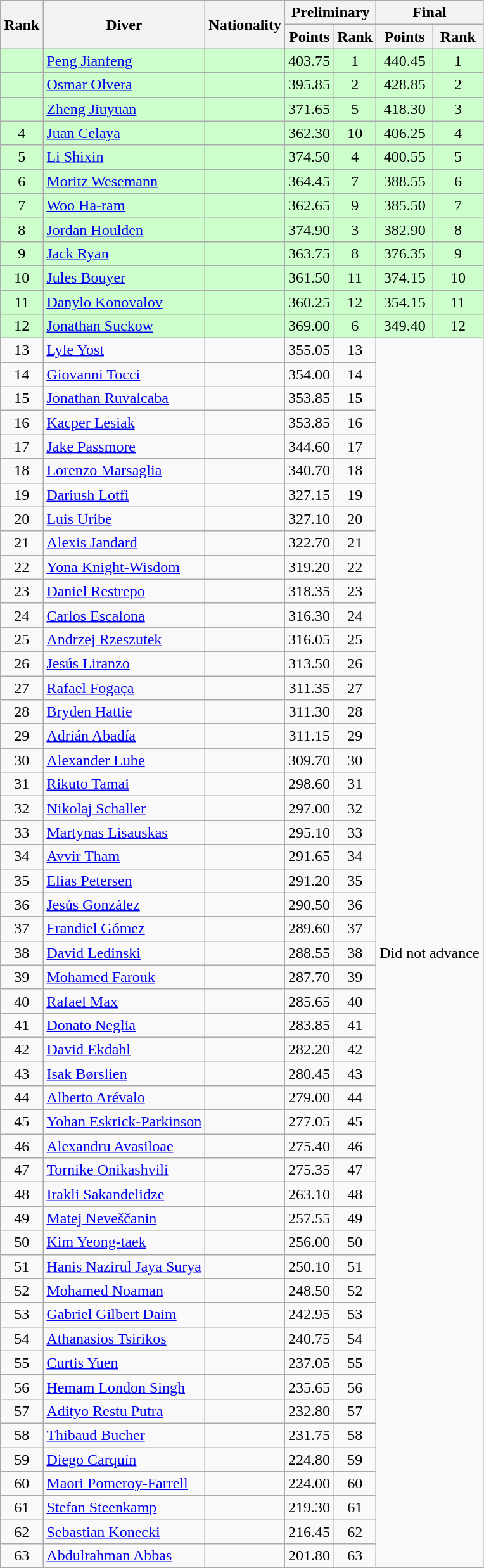<table class="wikitable sortable" style="text-align:center">
<tr>
<th rowspan=2>Rank</th>
<th rowspan=2>Diver</th>
<th rowspan=2>Nationality</th>
<th colspan=2>Preliminary</th>
<th colspan=2>Final</th>
</tr>
<tr>
<th>Points</th>
<th>Rank</th>
<th>Points</th>
<th>Rank</th>
</tr>
<tr bgcolor=ccffcc>
<td></td>
<td align=left><a href='#'>Peng Jianfeng</a></td>
<td align=left></td>
<td>403.75</td>
<td>1</td>
<td>440.45</td>
<td>1</td>
</tr>
<tr bgcolor=ccffcc>
<td></td>
<td align=left><a href='#'>Osmar Olvera</a></td>
<td align=left></td>
<td>395.85</td>
<td>2</td>
<td>428.85</td>
<td>2</td>
</tr>
<tr bgcolor=ccffcc>
<td></td>
<td align=left><a href='#'>Zheng Jiuyuan</a></td>
<td align=left></td>
<td>371.65</td>
<td>5</td>
<td>418.30</td>
<td>3</td>
</tr>
<tr bgcolor=ccffcc>
<td>4</td>
<td align=left><a href='#'>Juan Celaya</a></td>
<td align=left></td>
<td>362.30</td>
<td>10</td>
<td>406.25</td>
<td>4</td>
</tr>
<tr bgcolor=ccffcc>
<td>5</td>
<td align=left><a href='#'>Li Shixin</a></td>
<td align=left></td>
<td>374.50</td>
<td>4</td>
<td>400.55</td>
<td>5</td>
</tr>
<tr bgcolor=ccffcc>
<td>6</td>
<td align=left><a href='#'>Moritz Wesemann</a></td>
<td align=left></td>
<td>364.45</td>
<td>7</td>
<td>388.55</td>
<td>6</td>
</tr>
<tr bgcolor=ccffcc>
<td>7</td>
<td align=left><a href='#'>Woo Ha-ram</a></td>
<td align=left></td>
<td>362.65</td>
<td>9</td>
<td>385.50</td>
<td>7</td>
</tr>
<tr bgcolor=ccffcc>
<td>8</td>
<td align=left><a href='#'>Jordan Houlden</a></td>
<td align=left></td>
<td>374.90</td>
<td>3</td>
<td>382.90</td>
<td>8</td>
</tr>
<tr bgcolor=ccffcc>
<td>9</td>
<td align=left><a href='#'>Jack Ryan</a></td>
<td align=left></td>
<td>363.75</td>
<td>8</td>
<td>376.35</td>
<td>9</td>
</tr>
<tr bgcolor=ccffcc>
<td>10</td>
<td align=left><a href='#'>Jules Bouyer</a></td>
<td align=left></td>
<td>361.50</td>
<td>11</td>
<td>374.15</td>
<td>10</td>
</tr>
<tr bgcolor=ccffcc>
<td>11</td>
<td align=left><a href='#'>Danylo Konovalov</a></td>
<td align=left></td>
<td>360.25</td>
<td>12</td>
<td>354.15</td>
<td>11</td>
</tr>
<tr bgcolor=ccffcc>
<td>12</td>
<td align=left><a href='#'>Jonathan Suckow</a></td>
<td align=left></td>
<td>369.00</td>
<td>6</td>
<td>349.40</td>
<td>12</td>
</tr>
<tr>
<td>13</td>
<td align=left><a href='#'>Lyle Yost</a></td>
<td align=left></td>
<td>355.05</td>
<td>13</td>
<td colspan=2 rowspan=51>Did not advance</td>
</tr>
<tr>
<td>14</td>
<td align=left><a href='#'>Giovanni Tocci</a></td>
<td align=left></td>
<td>354.00</td>
<td>14</td>
</tr>
<tr>
<td>15</td>
<td align=left><a href='#'>Jonathan Ruvalcaba</a></td>
<td align=left></td>
<td>353.85</td>
<td>15</td>
</tr>
<tr>
<td>16</td>
<td align=left><a href='#'>Kacper Lesiak</a></td>
<td align=left></td>
<td>353.85</td>
<td>16</td>
</tr>
<tr>
<td>17</td>
<td align=left><a href='#'>Jake Passmore</a></td>
<td align=left></td>
<td>344.60</td>
<td>17</td>
</tr>
<tr>
<td>18</td>
<td align=left><a href='#'>Lorenzo Marsaglia</a></td>
<td align=left></td>
<td>340.70</td>
<td>18</td>
</tr>
<tr>
<td>19</td>
<td align=left><a href='#'>Dariush Lotfi</a></td>
<td align=left></td>
<td>327.15</td>
<td>19</td>
</tr>
<tr>
<td>20</td>
<td align=left><a href='#'>Luis Uribe</a></td>
<td align=left></td>
<td>327.10</td>
<td>20</td>
</tr>
<tr>
<td>21</td>
<td align=left><a href='#'>Alexis Jandard</a></td>
<td align=left></td>
<td>322.70</td>
<td>21</td>
</tr>
<tr>
<td>22</td>
<td align=left><a href='#'>Yona Knight-Wisdom</a></td>
<td align=left></td>
<td>319.20</td>
<td>22</td>
</tr>
<tr>
<td>23</td>
<td align=left><a href='#'>Daniel Restrepo</a></td>
<td align=left></td>
<td>318.35</td>
<td>23</td>
</tr>
<tr>
<td>24</td>
<td align=left><a href='#'>Carlos Escalona</a></td>
<td align=left></td>
<td>316.30</td>
<td>24</td>
</tr>
<tr>
<td>25</td>
<td align=left><a href='#'>Andrzej Rzeszutek</a></td>
<td align=left></td>
<td>316.05</td>
<td>25</td>
</tr>
<tr>
<td>26</td>
<td align=left><a href='#'>Jesús Liranzo</a></td>
<td align=left></td>
<td>313.50</td>
<td>26</td>
</tr>
<tr>
<td>27</td>
<td align=left><a href='#'>Rafael Fogaça</a></td>
<td align=left></td>
<td>311.35</td>
<td>27</td>
</tr>
<tr>
<td>28</td>
<td align=left><a href='#'>Bryden Hattie</a></td>
<td align=left></td>
<td>311.30</td>
<td>28</td>
</tr>
<tr>
<td>29</td>
<td align=left><a href='#'>Adrián Abadía</a></td>
<td align=left></td>
<td>311.15</td>
<td>29</td>
</tr>
<tr>
<td>30</td>
<td align=left><a href='#'>Alexander Lube</a></td>
<td align=left></td>
<td>309.70</td>
<td>30</td>
</tr>
<tr>
<td>31</td>
<td align=left><a href='#'>Rikuto Tamai</a></td>
<td align=left></td>
<td>298.60</td>
<td>31</td>
</tr>
<tr>
<td>32</td>
<td align=left><a href='#'>Nikolaj Schaller</a></td>
<td align=left></td>
<td>297.00</td>
<td>32</td>
</tr>
<tr>
<td>33</td>
<td align=left><a href='#'>Martynas Lisauskas</a></td>
<td align=left></td>
<td>295.10</td>
<td>33</td>
</tr>
<tr>
<td>34</td>
<td align=left><a href='#'>Avvir Tham</a></td>
<td align=left></td>
<td>291.65</td>
<td>34</td>
</tr>
<tr>
<td>35</td>
<td align=left><a href='#'>Elias Petersen</a></td>
<td align=left></td>
<td>291.20</td>
<td>35</td>
</tr>
<tr>
<td>36</td>
<td align=left><a href='#'>Jesús González</a></td>
<td align=left></td>
<td>290.50</td>
<td>36</td>
</tr>
<tr>
<td>37</td>
<td align=left><a href='#'>Frandiel Gómez</a></td>
<td align=left></td>
<td>289.60</td>
<td>37</td>
</tr>
<tr>
<td>38</td>
<td align=left><a href='#'>David Ledinski</a></td>
<td align=left></td>
<td>288.55</td>
<td>38</td>
</tr>
<tr>
<td>39</td>
<td align=left><a href='#'>Mohamed Farouk</a></td>
<td align=left></td>
<td>287.70</td>
<td>39</td>
</tr>
<tr>
<td>40</td>
<td align=left><a href='#'>Rafael Max</a></td>
<td align=left></td>
<td>285.65</td>
<td>40</td>
</tr>
<tr>
<td>41</td>
<td align=left><a href='#'>Donato Neglia</a></td>
<td align=left></td>
<td>283.85</td>
<td>41</td>
</tr>
<tr>
<td>42</td>
<td align=left><a href='#'>David Ekdahl</a></td>
<td align=left></td>
<td>282.20</td>
<td>42</td>
</tr>
<tr>
<td>43</td>
<td align=left><a href='#'>Isak Børslien</a></td>
<td align=left></td>
<td>280.45</td>
<td>43</td>
</tr>
<tr>
<td>44</td>
<td align=left><a href='#'>Alberto Arévalo</a></td>
<td align=left></td>
<td>279.00</td>
<td>44</td>
</tr>
<tr>
<td>45</td>
<td align=left><a href='#'>Yohan Eskrick-Parkinson</a></td>
<td align=left></td>
<td>277.05</td>
<td>45</td>
</tr>
<tr>
<td>46</td>
<td align=left><a href='#'>Alexandru Avasiloae</a></td>
<td align=left></td>
<td>275.40</td>
<td>46</td>
</tr>
<tr>
<td>47</td>
<td align=left><a href='#'>Tornike Onikashvili</a></td>
<td align=left></td>
<td>275.35</td>
<td>47</td>
</tr>
<tr>
<td>48</td>
<td align=left><a href='#'>Irakli Sakandelidze</a></td>
<td align=left></td>
<td>263.10</td>
<td>48</td>
</tr>
<tr>
<td>49</td>
<td align=left><a href='#'>Matej Neveščanin</a></td>
<td align=left></td>
<td>257.55</td>
<td>49</td>
</tr>
<tr>
<td>50</td>
<td align=left><a href='#'>Kim Yeong-taek</a></td>
<td align=left></td>
<td>256.00</td>
<td>50</td>
</tr>
<tr>
<td>51</td>
<td align=left><a href='#'>Hanis Nazirul Jaya Surya</a></td>
<td align=left></td>
<td>250.10</td>
<td>51</td>
</tr>
<tr>
<td>52</td>
<td align=left><a href='#'>Mohamed Noaman</a></td>
<td align=left></td>
<td>248.50</td>
<td>52</td>
</tr>
<tr>
<td>53</td>
<td align=left><a href='#'>Gabriel Gilbert Daim</a></td>
<td align=left></td>
<td>242.95</td>
<td>53</td>
</tr>
<tr>
<td>54</td>
<td align=left><a href='#'>Athanasios Tsirikos</a></td>
<td align=left></td>
<td>240.75</td>
<td>54</td>
</tr>
<tr>
<td>55</td>
<td align=left><a href='#'>Curtis Yuen</a></td>
<td align=left></td>
<td>237.05</td>
<td>55</td>
</tr>
<tr>
<td>56</td>
<td align=left><a href='#'>Hemam London Singh</a></td>
<td align=left></td>
<td>235.65</td>
<td>56</td>
</tr>
<tr>
<td>57</td>
<td align=left><a href='#'>Adityo Restu Putra</a></td>
<td align=left></td>
<td>232.80</td>
<td>57</td>
</tr>
<tr>
<td>58</td>
<td align=left><a href='#'>Thibaud Bucher</a></td>
<td align=left></td>
<td>231.75</td>
<td>58</td>
</tr>
<tr>
<td>59</td>
<td align=left><a href='#'>Diego Carquín</a></td>
<td align=left></td>
<td>224.80</td>
<td>59</td>
</tr>
<tr>
<td>60</td>
<td align=left><a href='#'>Maori Pomeroy-Farrell</a></td>
<td align=left></td>
<td>224.00</td>
<td>60</td>
</tr>
<tr>
<td>61</td>
<td align=left><a href='#'>Stefan Steenkamp</a></td>
<td align=left></td>
<td>219.30</td>
<td>61</td>
</tr>
<tr>
<td>62</td>
<td align=left><a href='#'>Sebastian Konecki</a></td>
<td align=left></td>
<td>216.45</td>
<td>62</td>
</tr>
<tr>
<td>63</td>
<td align=left><a href='#'>Abdulrahman Abbas</a></td>
<td align=left></td>
<td>201.80</td>
<td>63</td>
</tr>
</table>
